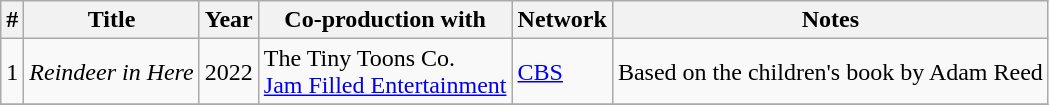<table class="wikitable sortable">
<tr>
<th>#</th>
<th>Title</th>
<th>Year</th>
<th>Co-production with</th>
<th>Network</th>
<th>Notes</th>
</tr>
<tr>
<td>1</td>
<td><em>Reindeer in Here</em></td>
<td>2022</td>
<td>The Tiny Toons Co.<br><a href='#'>Jam Filled Entertainment</a></td>
<td><a href='#'>CBS</a></td>
<td>Based on the children's book by Adam Reed</td>
</tr>
<tr>
</tr>
</table>
